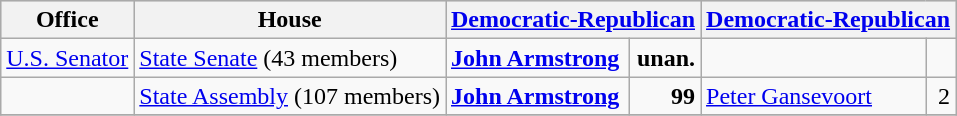<table class=wikitable>
<tr bgcolor=lightgrey>
<th>Office</th>
<th>House</th>
<th colspan="2"><a href='#'>Democratic-Republican</a></th>
<th colspan="2"><a href='#'>Democratic-Republican</a></th>
</tr>
<tr>
<td><a href='#'>U.S. Senator</a></td>
<td><a href='#'>State Senate</a> (43 members)</td>
<td><strong><a href='#'>John Armstrong</a></strong></td>
<td align="right"><strong>unan.</strong></td>
<td></td>
<td></td>
</tr>
<tr>
<td></td>
<td><a href='#'>State Assembly</a> (107 members)</td>
<td><strong><a href='#'>John Armstrong</a></strong></td>
<td align="right"><strong>99</strong></td>
<td><a href='#'>Peter Gansevoort</a></td>
<td align="right">2</td>
</tr>
<tr>
</tr>
</table>
